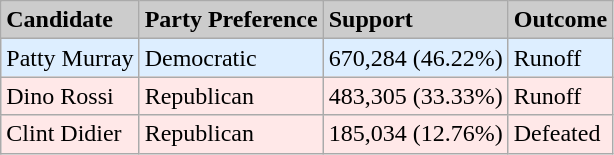<table class="wikitable">
<tr>
<td bgcolor="#cccccc"><strong>Candidate</strong></td>
<td bgcolor="#cccccc"><strong>Party Preference</strong></td>
<td bgcolor="#cccccc"><strong>Support</strong></td>
<td bgcolor="#cccccc"><strong>Outcome</strong></td>
</tr>
<tr>
<td bgcolor="#DDEEFF">Patty Murray</td>
<td bgcolor="#DDEEFF">Democratic</td>
<td bgcolor="#DDEEFF">670,284 (46.22%)</td>
<td bgcolor="#DDEEFF">Runoff</td>
</tr>
<tr>
<td bgcolor="#FFE8E8">Dino Rossi</td>
<td bgcolor="#FFE8E8">Republican</td>
<td bgcolor="#FFE8E8">483,305 (33.33%)</td>
<td bgcolor="#FFE8E8">Runoff</td>
</tr>
<tr>
<td bgcolor="#FFE8E8">Clint Didier</td>
<td bgcolor="#FFE8E8">Republican</td>
<td bgcolor="#FFE8E8">185,034 (12.76%)</td>
<td bgcolor="#FFE8E8">Defeated</td>
</tr>
</table>
